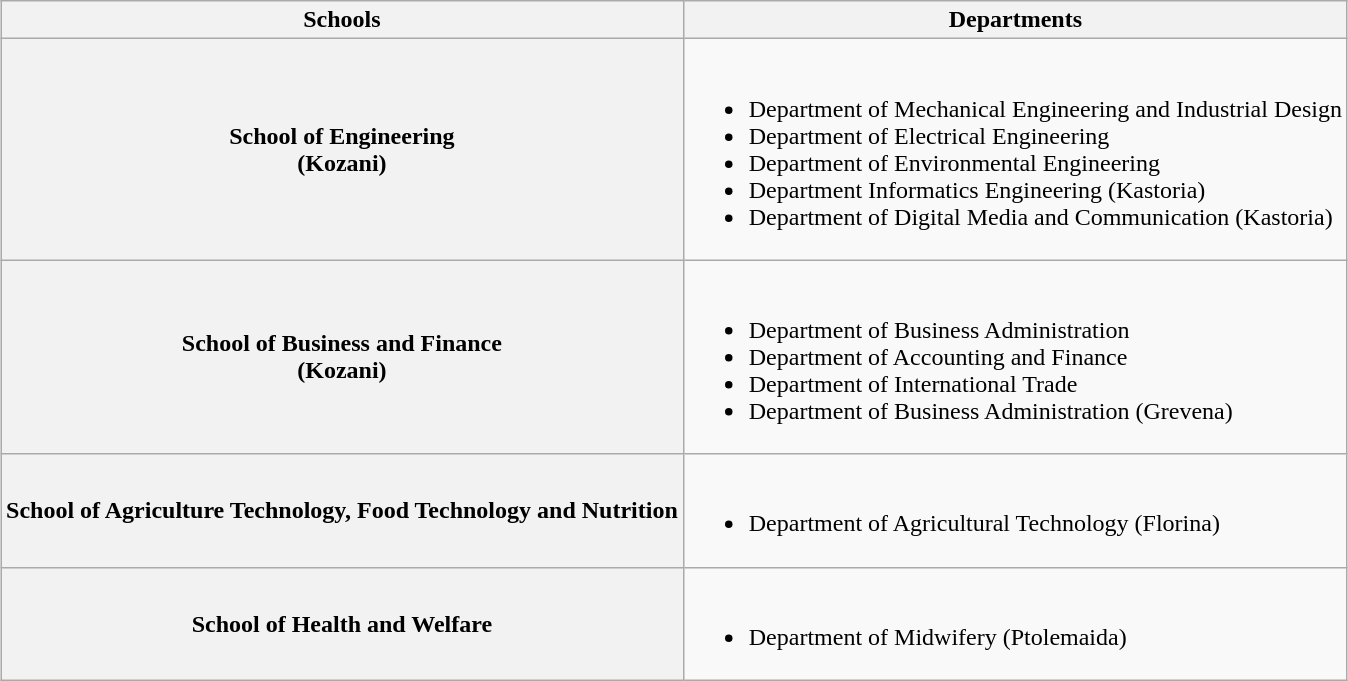<table class="wikitable" style="margin: 1em auto;">
<tr>
<th>Schools</th>
<th>Departments</th>
</tr>
<tr>
<th>School of Engineering<br>(Kozani)</th>
<td><br><ul><li>Department of Mechanical Engineering and Industrial Design</li><li>Department of Electrical Engineering</li><li>Department of Environmental Engineering</li><li>Department Informatics Engineering (Kastoria)</li><li>Department of Digital Media and Communication (Kastoria)</li></ul></td>
</tr>
<tr>
<th>School of Business and Finance<br>(Kozani)</th>
<td><br><ul><li>Department of Business Administration</li><li>Department of Accounting and Finance</li><li>Department of International Trade</li><li>Department of Business Administration (Grevena)</li></ul></td>
</tr>
<tr>
<th>School of Agriculture Technology, Food Technology and Nutrition</th>
<td><br><ul><li>Department of Agricultural Technology (Florina)</li></ul></td>
</tr>
<tr>
<th>School of Health and Welfare</th>
<td><br><ul><li>Department of Midwifery (Ptolemaida)</li></ul></td>
</tr>
</table>
